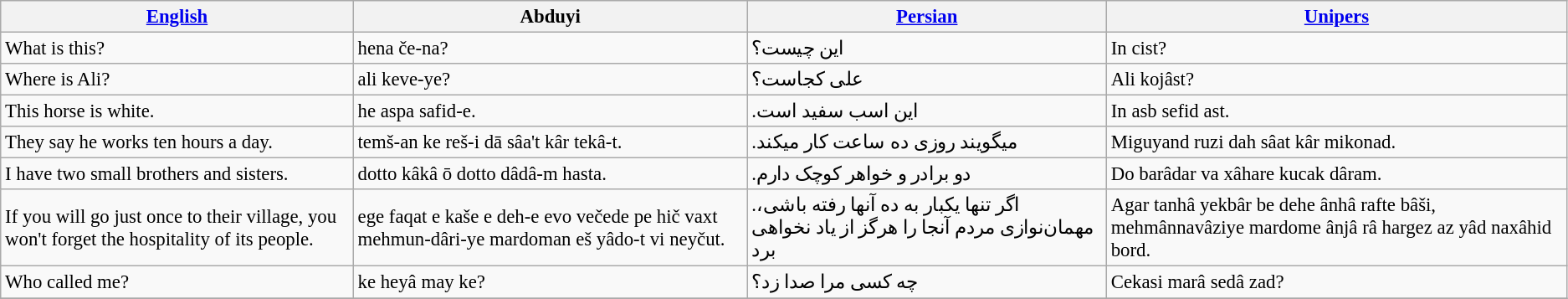<table class="wikitable" style="font-size: 95%">
<tr>
<th><a href='#'>English</a></th>
<th>Abduyi</th>
<th><a href='#'>Persian</a></th>
<th><a href='#'>Unipers</a></th>
</tr>
<tr>
<td>What is this?</td>
<td>hena če-na?</td>
<td>این چیست؟</td>
<td>In cist?</td>
</tr>
<tr>
<td>Where is Ali?</td>
<td>ali keve-ye?</td>
<td>علی کجاست؟</td>
<td>Ali kojâst?</td>
</tr>
<tr>
<td>This horse is white.</td>
<td>he aspa safid-e.</td>
<td>.این اسب سفید است</td>
<td>In asb sefid ast.</td>
</tr>
<tr>
<td>They say he works ten hours a day.</td>
<td>temš-an ke reš-i dā sâa't kâr tekâ-t.</td>
<td>.میگویند روزی ده ساعت کار میکند</td>
<td>Miguyand ruzi dah sâat kâr mikonad.</td>
</tr>
<tr>
<td>I have two small brothers and sisters.</td>
<td>dotto kâkâ ō dotto dâdâ-m hasta.</td>
<td>.دو برادر و خواهر کوچک دارم</td>
<td>Do barâdar va xâhare kucak dâram.</td>
</tr>
<tr>
<td>If you will go just once to their village, you won't forget the hospitality of its people.</td>
<td>ege faqat e kaše e deh-e evo večede pe hič vaxt mehmun-dâri-ye mardoman  eš yâdo-t vi neyčut.</td>
<td>.اگر تنها یکبار به ده آنها رفته باشی، مهمان‌نوازی مردم آنجا را هرگز از یاد نخواهی برد</td>
<td>Agar tanhâ yekbâr be dehe ânhâ rafte bâši, mehmânnavâziye mardome ânjâ râ hargez az yâd naxâhid bord.</td>
</tr>
<tr>
<td>Who called me?</td>
<td>ke heyâ may ke?</td>
<td>چه کسی مرا صدا زد؟</td>
<td>Cekasi marâ sedâ zad?</td>
</tr>
<tr>
</tr>
</table>
